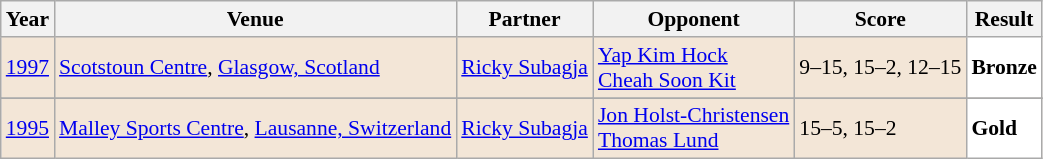<table class="sortable wikitable" style="font-size: 90%;">
<tr>
<th>Year</th>
<th>Venue</th>
<th>Partner</th>
<th>Opponent</th>
<th>Score</th>
<th>Result</th>
</tr>
<tr style="background:#F3E6D7">
<td align="center"><a href='#'>1997</a></td>
<td align="left"><a href='#'>Scotstoun Centre</a>, <a href='#'>Glasgow, Scotland</a></td>
<td align="left"> <a href='#'>Ricky Subagja</a></td>
<td align="left"> <a href='#'>Yap Kim Hock</a> <br>  <a href='#'>Cheah Soon Kit</a></td>
<td align="left">9–15, 15–2, 12–15</td>
<td style="text-align:left; background:white"> <strong>Bronze</strong></td>
</tr>
<tr>
</tr>
<tr style="background:#F3E6D7">
<td align="center"><a href='#'>1995</a></td>
<td align="left"><a href='#'>Malley Sports Centre</a>, <a href='#'>Lausanne, Switzerland</a></td>
<td align="left"> <a href='#'>Ricky Subagja</a></td>
<td align="left"> <a href='#'>Jon Holst-Christensen</a> <br>  <a href='#'>Thomas Lund</a></td>
<td align="left">15–5, 15–2</td>
<td style="text-align:left; background:white"> <strong>Gold</strong></td>
</tr>
</table>
